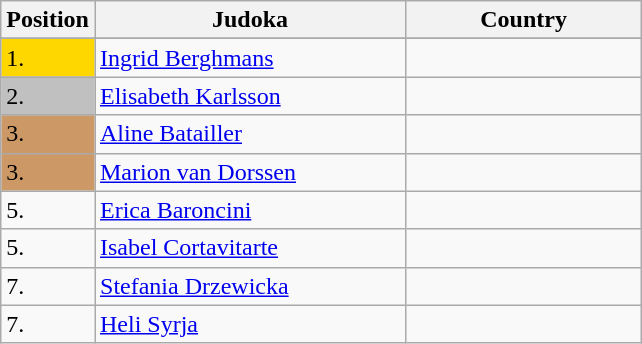<table class="wikitable">
<tr>
<th width="10">Position</th>
<th width="200">Judoka</th>
<th width="150">Country</th>
</tr>
<tr>
</tr>
<tr>
<td style="background-color:gold">1.</td>
<td><a href='#'>Ingrid Berghmans</a></td>
<td></td>
</tr>
<tr>
<td style="background-color:silver">2.</td>
<td><a href='#'>Elisabeth Karlsson</a></td>
<td></td>
</tr>
<tr>
<td style="background-color:#CC9966">3.</td>
<td><a href='#'>Aline Batailler</a></td>
<td></td>
</tr>
<tr>
<td style="background-color:#CC9966">3.</td>
<td><a href='#'>Marion van Dorssen</a></td>
<td></td>
</tr>
<tr>
<td>5.</td>
<td><a href='#'>Erica Baroncini</a></td>
<td></td>
</tr>
<tr>
<td>5.</td>
<td><a href='#'>Isabel Cortavitarte</a></td>
<td></td>
</tr>
<tr>
<td>7.</td>
<td><a href='#'>Stefania Drzewicka</a></td>
<td></td>
</tr>
<tr>
<td>7.</td>
<td><a href='#'>Heli Syrja</a></td>
<td></td>
</tr>
</table>
